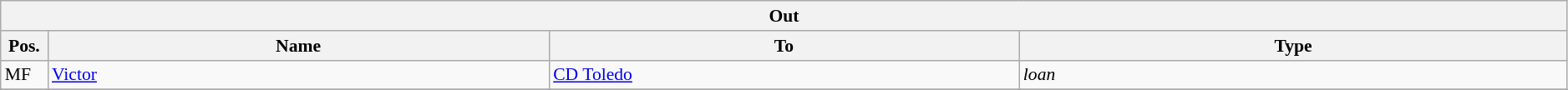<table class="wikitable" style="font-size:90%;width:99%;">
<tr>
<th colspan="4">Out</th>
</tr>
<tr>
<th width=3%>Pos.</th>
<th width=32%>Name</th>
<th width=30%>To</th>
<th width=35%>Type</th>
</tr>
<tr>
<td>MF</td>
<td><a href='#'>Victor</a></td>
<td><a href='#'>CD Toledo</a></td>
<td><em>loan</em></td>
</tr>
<tr>
</tr>
</table>
